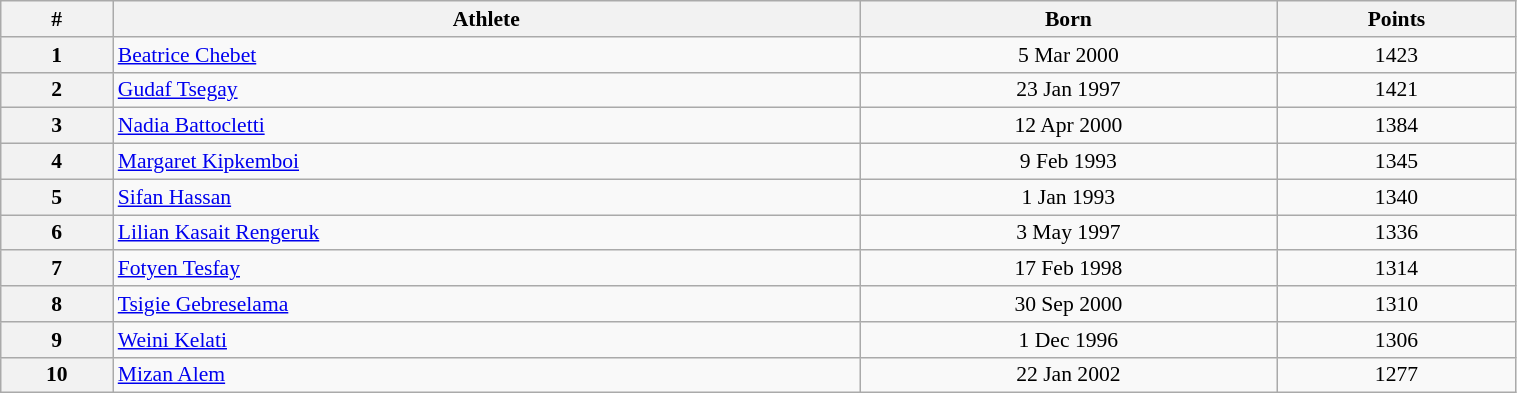<table class="wikitable" width=80% style="font-size:90%; text-align:center;">
<tr>
<th>#</th>
<th>Athlete</th>
<th>Born</th>
<th>Points</th>
</tr>
<tr>
<th>1</th>
<td align=left> <a href='#'>Beatrice Chebet</a></td>
<td>5 Mar 2000</td>
<td>1423</td>
</tr>
<tr>
<th>2</th>
<td align=left> <a href='#'>Gudaf Tsegay</a></td>
<td>23 Jan 1997</td>
<td>1421</td>
</tr>
<tr>
<th>3</th>
<td align=left> <a href='#'>Nadia Battocletti</a></td>
<td>12 Apr 2000</td>
<td>1384</td>
</tr>
<tr>
<th>4</th>
<td align=left> <a href='#'>Margaret Kipkemboi</a></td>
<td>9 Feb 1993</td>
<td>1345</td>
</tr>
<tr>
<th>5</th>
<td align=left> <a href='#'>Sifan Hassan </a></td>
<td>1 Jan 1993</td>
<td>1340</td>
</tr>
<tr>
<th>6</th>
<td align=left> <a href='#'>Lilian Kasait Rengeruk</a></td>
<td>3 May 1997</td>
<td>1336</td>
</tr>
<tr>
<th>7</th>
<td align=left> <a href='#'>Fotyen Tesfay</a></td>
<td>17 Feb 1998</td>
<td>1314</td>
</tr>
<tr>
<th>8</th>
<td align=left> <a href='#'>Tsigie Gebreselama</a></td>
<td>30 Sep 2000</td>
<td>1310</td>
</tr>
<tr>
<th>9</th>
<td align=left> <a href='#'>Weini Kelati</a></td>
<td>1 Dec 1996</td>
<td>1306</td>
</tr>
<tr>
<th>10</th>
<td align=left> <a href='#'>Mizan Alem</a></td>
<td>22 Jan 2002</td>
<td>1277</td>
</tr>
</table>
